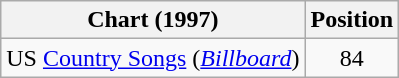<table class="wikitable sortable">
<tr>
<th scope="col">Chart (1997)</th>
<th scope="col">Position</th>
</tr>
<tr>
<td>US <a href='#'>Country Songs</a> (<em><a href='#'>Billboard</a></em>)</td>
<td align="center">84</td>
</tr>
</table>
